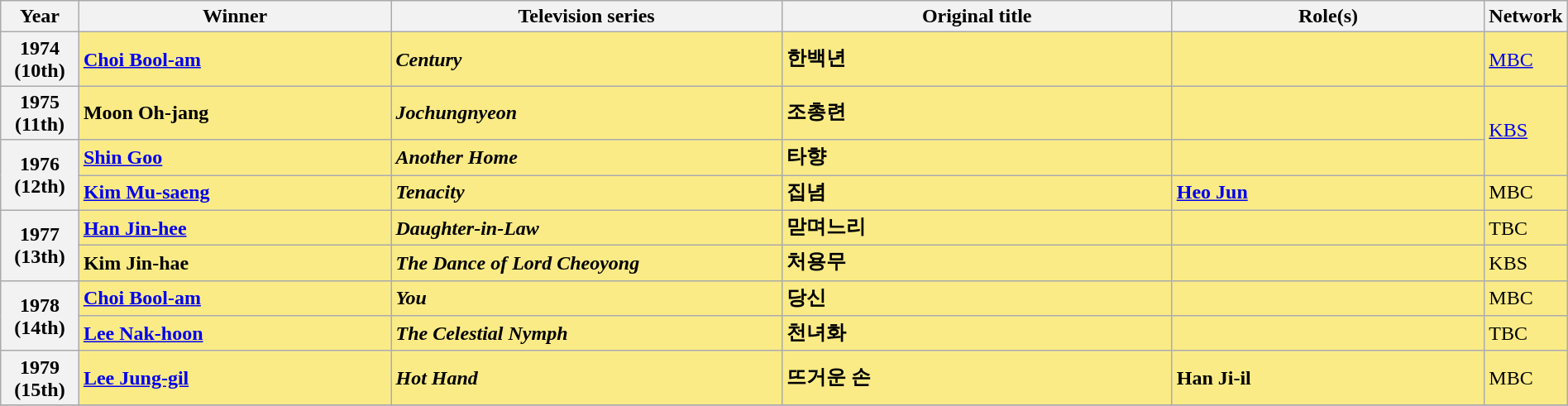<table class="wikitable" style="width:100%;" cellpadding="6">
<tr>
<th style="width:5%;">Year</th>
<th style="width:20%;">Winner</th>
<th style="width:25%;">Television series</th>
<th style="width:25%;">Original title</th>
<th style="width:20%;">Role(s)</th>
<th style="width:5%;">Network</th>
</tr>
<tr>
<th>1974<br>(10th)</th>
<td style="background:#FAEB86;"><strong><a href='#'>Choi Bool-am</a> </strong></td>
<td style="background:#FAEB86;"><strong><em>Century</em></strong></td>
<td style="background:#FAEB86;"><strong>한백년</strong></td>
<td style="background:#FAEB86;"></td>
<td style="background:#FAEB86;"><a href='#'>MBC</a></td>
</tr>
<tr>
<th>1975<br>(11th)</th>
<td style="background:#FAEB86;"><strong>Moon Oh-jang </strong></td>
<td style="background:#FAEB86;"><strong><em>Jochungnyeon</em></strong></td>
<td style="background:#FAEB86;"><strong>조총련</strong></td>
<td style="background:#FAEB86;"></td>
<td rowspan="2" style="background:#FAEB86;"><a href='#'>KBS</a></td>
</tr>
<tr>
<th rowspan="2">1976<br>(12th)</th>
<td style="background:#FAEB86;"><strong><a href='#'>Shin Goo</a> </strong></td>
<td style="background:#FAEB86;"><strong><em>Another Home</em></strong></td>
<td style="background:#FAEB86;"><strong>타향</strong></td>
<td style="background:#FAEB86;"></td>
</tr>
<tr>
<td style="background:#FAEB86;"><strong><a href='#'>Kim Mu-saeng</a> </strong></td>
<td style="background:#FAEB86;"><strong><em>Tenacity</em></strong></td>
<td style="background:#FAEB86;"><strong>집념</strong></td>
<td style="background:#FAEB86;"><strong><a href='#'>Heo Jun</a></strong></td>
<td style="background:#FAEB86;">MBC</td>
</tr>
<tr>
<th rowspan="2">1977<br>(13th)</th>
<td style="background:#FAEB86;"><strong><a href='#'>Han Jin-hee</a> </strong></td>
<td style="background:#FAEB86;"><strong><em>Daughter-in-Law</em></strong></td>
<td style="background:#FAEB86;"><strong>맏며느리</strong></td>
<td style="background:#FAEB86;"></td>
<td style="background:#FAEB86;">TBC</td>
</tr>
<tr>
<td style="background:#FAEB86;"><strong>Kim Jin-hae </strong></td>
<td style="background:#FAEB86;"><strong><em>The Dance of Lord Cheoyong</em></strong></td>
<td style="background:#FAEB86;"><strong>처용무</strong></td>
<td style="background:#FAEB86;"></td>
<td style="background:#FAEB86;">KBS</td>
</tr>
<tr>
<th rowspan="2">1978<br>(14th)</th>
<td style="background:#FAEB86;"><strong><a href='#'>Choi Bool-am</a> </strong></td>
<td style="background:#FAEB86;"><strong><em>You</em></strong></td>
<td style="background:#FAEB86;"><strong>당신</strong></td>
<td style="background:#FAEB86;"></td>
<td style="background:#FAEB86;">MBC</td>
</tr>
<tr>
<td style="background:#FAEB86;"><strong><a href='#'>Lee Nak-hoon</a> </strong></td>
<td style="background:#FAEB86;"><strong><em>The Celestial Nymph</em></strong></td>
<td style="background:#FAEB86;"><strong>천녀화</strong></td>
<td style="background:#FAEB86;"></td>
<td style="background:#FAEB86;">TBC</td>
</tr>
<tr>
<th>1979<br>(15th)</th>
<td style="background:#FAEB86;"><strong><a href='#'>Lee Jung-gil</a> </strong></td>
<td style="background:#FAEB86;"><strong><em>Hot Hand</em></strong></td>
<td style="background:#FAEB86;"><strong>뜨거운 손</strong></td>
<td style="background:#FAEB86;"><strong>Han Ji-il</strong></td>
<td style="background:#FAEB86;">MBC</td>
</tr>
<tr>
</tr>
</table>
